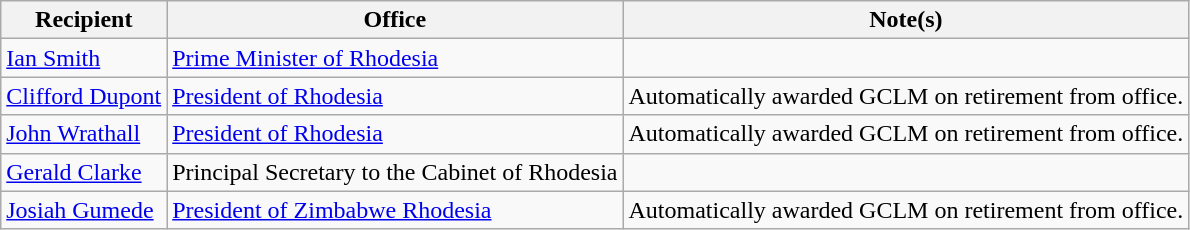<table class="wikitable">
<tr>
<th>Recipient</th>
<th>Office</th>
<th>Note(s)</th>
</tr>
<tr>
<td><a href='#'>Ian Smith</a></td>
<td><a href='#'>Prime Minister of Rhodesia</a></td>
<td></td>
</tr>
<tr>
<td><a href='#'>Clifford Dupont</a></td>
<td><a href='#'>President of Rhodesia</a></td>
<td>Automatically awarded GCLM on retirement from office.</td>
</tr>
<tr>
<td><a href='#'>John Wrathall</a></td>
<td><a href='#'>President of Rhodesia</a></td>
<td>Automatically awarded GCLM on retirement from office.</td>
</tr>
<tr>
<td><a href='#'>Gerald Clarke</a></td>
<td>Principal Secretary to the Cabinet of Rhodesia</td>
<td></td>
</tr>
<tr>
<td><a href='#'>Josiah Gumede</a></td>
<td><a href='#'>President of Zimbabwe Rhodesia</a></td>
<td>Automatically awarded GCLM on retirement from office.</td>
</tr>
</table>
